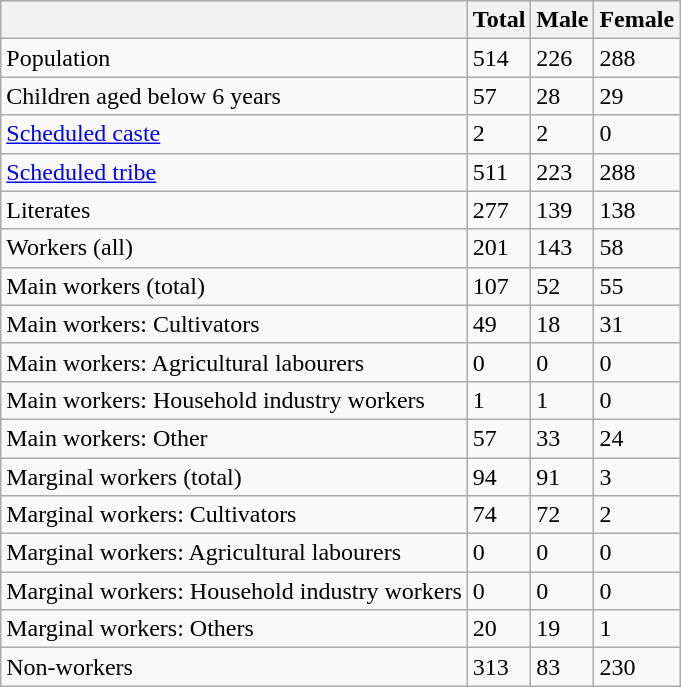<table class="wikitable sortable">
<tr>
<th></th>
<th>Total</th>
<th>Male</th>
<th>Female</th>
</tr>
<tr>
<td>Population</td>
<td>514</td>
<td>226</td>
<td>288</td>
</tr>
<tr>
<td>Children aged below 6 years</td>
<td>57</td>
<td>28</td>
<td>29</td>
</tr>
<tr>
<td><a href='#'>Scheduled caste</a></td>
<td>2</td>
<td>2</td>
<td>0</td>
</tr>
<tr>
<td><a href='#'>Scheduled tribe</a></td>
<td>511</td>
<td>223</td>
<td>288</td>
</tr>
<tr>
<td>Literates</td>
<td>277</td>
<td>139</td>
<td>138</td>
</tr>
<tr>
<td>Workers (all)</td>
<td>201</td>
<td>143</td>
<td>58</td>
</tr>
<tr>
<td>Main workers (total)</td>
<td>107</td>
<td>52</td>
<td>55</td>
</tr>
<tr>
<td>Main workers: Cultivators</td>
<td>49</td>
<td>18</td>
<td>31</td>
</tr>
<tr>
<td>Main workers: Agricultural labourers</td>
<td>0</td>
<td>0</td>
<td>0</td>
</tr>
<tr>
<td>Main workers: Household industry workers</td>
<td>1</td>
<td>1</td>
<td>0</td>
</tr>
<tr>
<td>Main workers: Other</td>
<td>57</td>
<td>33</td>
<td>24</td>
</tr>
<tr>
<td>Marginal workers (total)</td>
<td>94</td>
<td>91</td>
<td>3</td>
</tr>
<tr>
<td>Marginal workers: Cultivators</td>
<td>74</td>
<td>72</td>
<td>2</td>
</tr>
<tr>
<td>Marginal workers: Agricultural labourers</td>
<td>0</td>
<td>0</td>
<td>0</td>
</tr>
<tr>
<td>Marginal workers: Household industry workers</td>
<td>0</td>
<td>0</td>
<td>0</td>
</tr>
<tr>
<td>Marginal workers: Others</td>
<td>20</td>
<td>19</td>
<td>1</td>
</tr>
<tr>
<td>Non-workers</td>
<td>313</td>
<td>83</td>
<td>230</td>
</tr>
</table>
